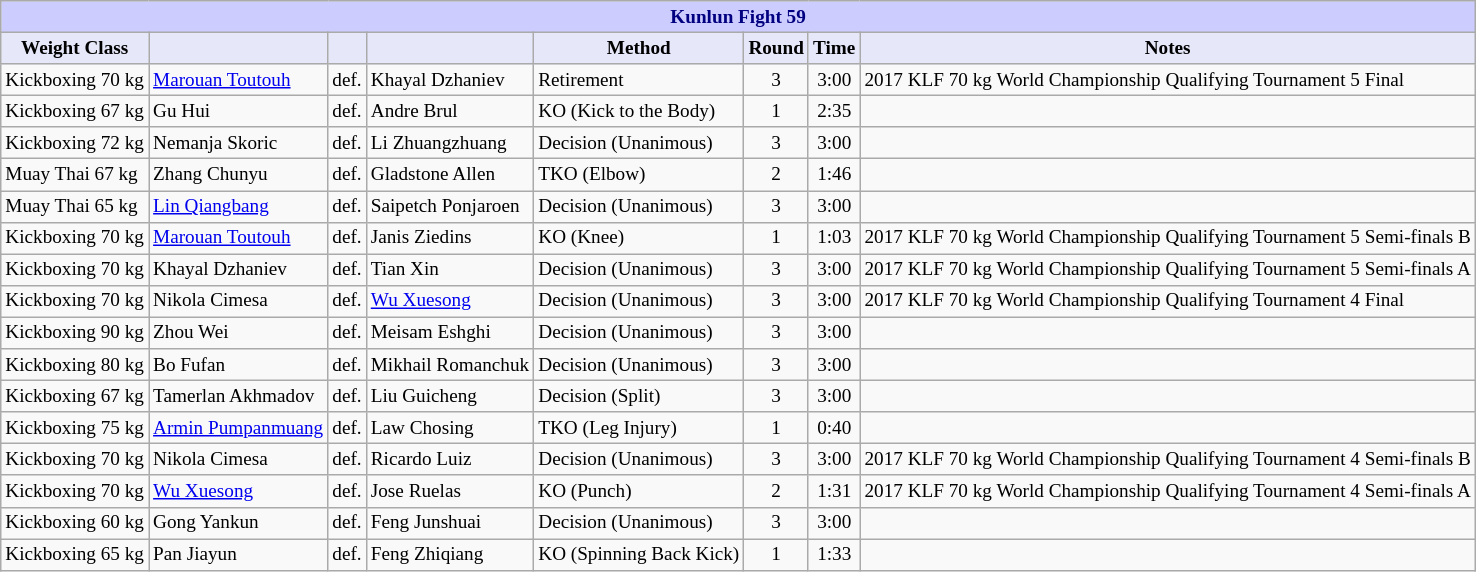<table class="wikitable" style="font-size: 80%;">
<tr>
<th colspan="8" style="background-color: #ccf; color: #000080; text-align: center;"><strong>Kunlun Fight 59</strong></th>
</tr>
<tr>
<th colspan="1" style="background-color: #E6E8FA; color: #000000; text-align: center;">Weight Class</th>
<th colspan="1" style="background-color: #E6E8FA; color: #000000; text-align: center;"></th>
<th colspan="1" style="background-color: #E6E8FA; color: #000000; text-align: center;"></th>
<th colspan="1" style="background-color: #E6E8FA; color: #000000; text-align: center;"></th>
<th colspan="1" style="background-color: #E6E8FA; color: #000000; text-align: center;">Method</th>
<th colspan="1" style="background-color: #E6E8FA; color: #000000; text-align: center;">Round</th>
<th colspan="1" style="background-color: #E6E8FA; color: #000000; text-align: center;">Time</th>
<th colspan="1" style="background-color: #E6E8FA; color: #000000; text-align: center;">Notes</th>
</tr>
<tr>
<td>Kickboxing 70 kg</td>
<td> <a href='#'>Marouan Toutouh</a></td>
<td align=center>def.</td>
<td> Khayal Dzhaniev</td>
<td>Retirement</td>
<td align=center>3</td>
<td align=center>3:00</td>
<td>2017 KLF 70 kg World Championship Qualifying Tournament 5 Final</td>
</tr>
<tr>
<td>Kickboxing 67 kg</td>
<td> Gu Hui</td>
<td align=center>def.</td>
<td> Andre Brul</td>
<td>KO (Kick to the Body)</td>
<td align=center>1</td>
<td align=center>2:35</td>
<td></td>
</tr>
<tr>
<td>Kickboxing 72 kg</td>
<td> Nemanja Skoric</td>
<td align=center>def.</td>
<td> Li Zhuangzhuang</td>
<td>Decision (Unanimous)</td>
<td align=center>3</td>
<td align=center>3:00</td>
<td></td>
</tr>
<tr>
<td>Muay Thai 67 kg</td>
<td> Zhang Chunyu</td>
<td align=center>def.</td>
<td> Gladstone Allen</td>
<td>TKO (Elbow)</td>
<td align=center>2</td>
<td align=center>1:46</td>
<td></td>
</tr>
<tr>
<td>Muay Thai 65 kg</td>
<td> <a href='#'>Lin Qiangbang</a></td>
<td align=center>def.</td>
<td> Saipetch Ponjaroen</td>
<td>Decision (Unanimous)</td>
<td align=center>3</td>
<td align=center>3:00</td>
<td></td>
</tr>
<tr>
<td>Kickboxing 70 kg</td>
<td> <a href='#'>Marouan Toutouh</a></td>
<td align=center>def.</td>
<td> Janis Ziedins</td>
<td>KO (Knee)</td>
<td align=center>1</td>
<td align=center>1:03</td>
<td>2017 KLF 70 kg World Championship Qualifying Tournament 5 Semi-finals B</td>
</tr>
<tr>
<td>Kickboxing 70 kg</td>
<td> Khayal Dzhaniev</td>
<td align=center>def.</td>
<td> Tian Xin</td>
<td>Decision (Unanimous)</td>
<td align=center>3</td>
<td align=center>3:00</td>
<td>2017 KLF 70 kg World Championship Qualifying Tournament 5 Semi-finals A</td>
</tr>
<tr>
<td>Kickboxing 70 kg</td>
<td> Nikola Cimesa</td>
<td align=center>def.</td>
<td> <a href='#'>Wu Xuesong</a></td>
<td>Decision (Unanimous)</td>
<td align=center>3</td>
<td align=center>3:00</td>
<td>2017 KLF 70 kg World Championship Qualifying Tournament 4 Final</td>
</tr>
<tr>
<td>Kickboxing 90 kg</td>
<td> Zhou Wei</td>
<td align=center>def.</td>
<td> Meisam Eshghi</td>
<td>Decision (Unanimous)</td>
<td align=center>3</td>
<td align=center>3:00</td>
<td></td>
</tr>
<tr>
<td>Kickboxing 80 kg</td>
<td> Bo Fufan</td>
<td align=center>def.</td>
<td> Mikhail Romanchuk</td>
<td>Decision (Unanimous)</td>
<td align=center>3</td>
<td align=center>3:00</td>
<td></td>
</tr>
<tr>
<td>Kickboxing 67 kg</td>
<td> Tamerlan Akhmadov</td>
<td align=center>def.</td>
<td> Liu Guicheng</td>
<td>Decision (Split)</td>
<td align=center>3</td>
<td align=center>3:00</td>
<td></td>
</tr>
<tr>
<td>Kickboxing 75 kg</td>
<td> <a href='#'>Armin Pumpanmuang</a></td>
<td align=center>def.</td>
<td> Law Chosing</td>
<td>TKO (Leg Injury)</td>
<td align=center>1</td>
<td align=center>0:40</td>
<td></td>
</tr>
<tr>
<td>Kickboxing 70 kg</td>
<td> Nikola Cimesa</td>
<td align=center>def.</td>
<td> Ricardo Luiz</td>
<td>Decision (Unanimous)</td>
<td align=center>3</td>
<td align=center>3:00</td>
<td>2017 KLF 70 kg World Championship Qualifying Tournament 4 Semi-finals B</td>
</tr>
<tr>
<td>Kickboxing 70 kg</td>
<td> <a href='#'>Wu Xuesong</a></td>
<td align=center>def.</td>
<td> Jose Ruelas</td>
<td>KO (Punch)</td>
<td align=center>2</td>
<td align=center>1:31</td>
<td>2017 KLF 70 kg World Championship Qualifying Tournament 4 Semi-finals A</td>
</tr>
<tr>
<td>Kickboxing 60 kg</td>
<td> Gong Yankun</td>
<td align=center>def.</td>
<td> Feng Junshuai</td>
<td>Decision (Unanimous)</td>
<td align=center>3</td>
<td align=center>3:00</td>
<td></td>
</tr>
<tr>
<td>Kickboxing 65 kg</td>
<td> Pan Jiayun</td>
<td align=center>def.</td>
<td> Feng Zhiqiang</td>
<td>KO (Spinning Back Kick)</td>
<td align=center>1</td>
<td align=center>1:33</td>
<td></td>
</tr>
</table>
